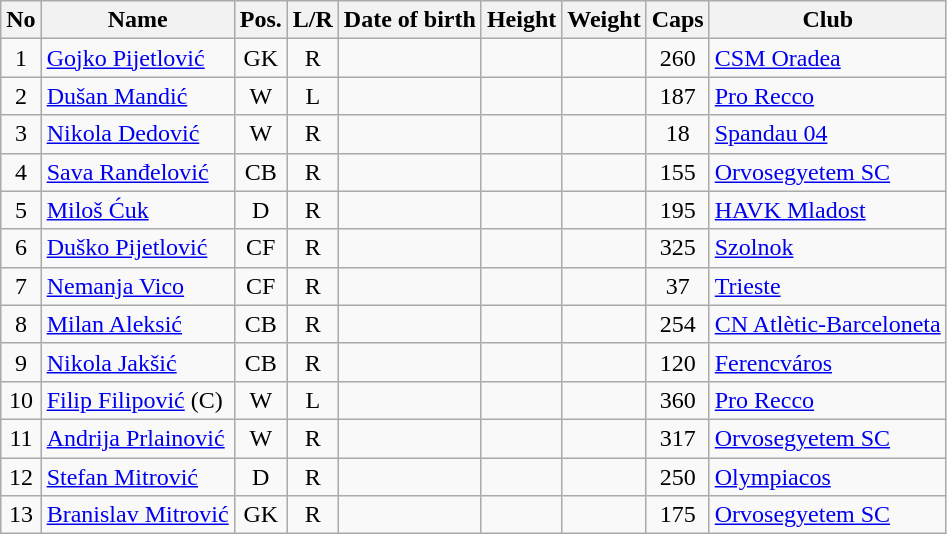<table class="wikitable sortable" style="text-align:center;">
<tr>
<th>No</th>
<th>Name</th>
<th>Pos.</th>
<th>L/R</th>
<th>Date of birth</th>
<th>Height</th>
<th>Weight</th>
<th>Caps</th>
<th>Club</th>
</tr>
<tr>
<td>1</td>
<td align=left><a href='#'>Gojko Pijetlović</a></td>
<td>GK</td>
<td>R</td>
<td align=left></td>
<td></td>
<td></td>
<td>260</td>
<td align=left> <a href='#'>CSM Oradea</a></td>
</tr>
<tr>
<td>2</td>
<td align=left><a href='#'>Dušan Mandić</a></td>
<td>W</td>
<td>L</td>
<td align=left></td>
<td></td>
<td></td>
<td>187</td>
<td align=left> <a href='#'>Pro Recco</a></td>
</tr>
<tr>
<td>3</td>
<td align=left><a href='#'>Nikola Dedović</a></td>
<td>W</td>
<td>R</td>
<td align=left></td>
<td></td>
<td></td>
<td>18</td>
<td align=left> <a href='#'>Spandau 04</a></td>
</tr>
<tr>
<td>4</td>
<td align=left><a href='#'>Sava Ranđelović</a></td>
<td>CB</td>
<td>R</td>
<td align=left></td>
<td></td>
<td></td>
<td>155</td>
<td align=left> <a href='#'>Orvosegyetem SC</a></td>
</tr>
<tr>
<td>5</td>
<td align=left><a href='#'>Miloš Ćuk</a></td>
<td>D</td>
<td>R</td>
<td align=left></td>
<td></td>
<td></td>
<td>195</td>
<td align=left> <a href='#'>HAVK Mladost</a></td>
</tr>
<tr>
<td>6</td>
<td align=left><a href='#'>Duško Pijetlović</a></td>
<td>CF</td>
<td>R</td>
<td align=left></td>
<td></td>
<td></td>
<td>325</td>
<td align=left> <a href='#'>Szolnok</a></td>
</tr>
<tr>
<td>7</td>
<td align=left><a href='#'>Nemanja Vico</a></td>
<td>CF</td>
<td>R</td>
<td align=left></td>
<td></td>
<td></td>
<td>37</td>
<td align=left> <a href='#'>Trieste</a></td>
</tr>
<tr>
<td>8</td>
<td align=left><a href='#'>Milan Aleksić</a></td>
<td>CB</td>
<td>R</td>
<td align=left></td>
<td></td>
<td></td>
<td>254</td>
<td align=left> <a href='#'>CN Atlètic-Barceloneta</a></td>
</tr>
<tr>
<td>9</td>
<td align=left><a href='#'>Nikola Jakšić</a></td>
<td>CB</td>
<td>R</td>
<td align=left></td>
<td></td>
<td></td>
<td>120</td>
<td align=left> <a href='#'>Ferencváros</a></td>
</tr>
<tr>
<td>10</td>
<td align=left><a href='#'>Filip Filipović</a> (C)</td>
<td>W</td>
<td>L</td>
<td align=left></td>
<td></td>
<td></td>
<td>360</td>
<td align=left> <a href='#'>Pro Recco</a></td>
</tr>
<tr>
<td>11</td>
<td align=left><a href='#'>Andrija Prlainović</a></td>
<td>W</td>
<td>R</td>
<td align=left></td>
<td></td>
<td></td>
<td>317</td>
<td align=left> <a href='#'>Orvosegyetem SC</a></td>
</tr>
<tr>
<td>12</td>
<td align=left><a href='#'>Stefan Mitrović</a></td>
<td>D</td>
<td>R</td>
<td align=left></td>
<td></td>
<td></td>
<td>250</td>
<td align=left> <a href='#'>Olympiacos</a></td>
</tr>
<tr>
<td>13</td>
<td align=left><a href='#'>Branislav Mitrović</a></td>
<td>GK</td>
<td>R</td>
<td align=left></td>
<td></td>
<td></td>
<td>175</td>
<td align=left> <a href='#'>Orvosegyetem SC</a></td>
</tr>
</table>
